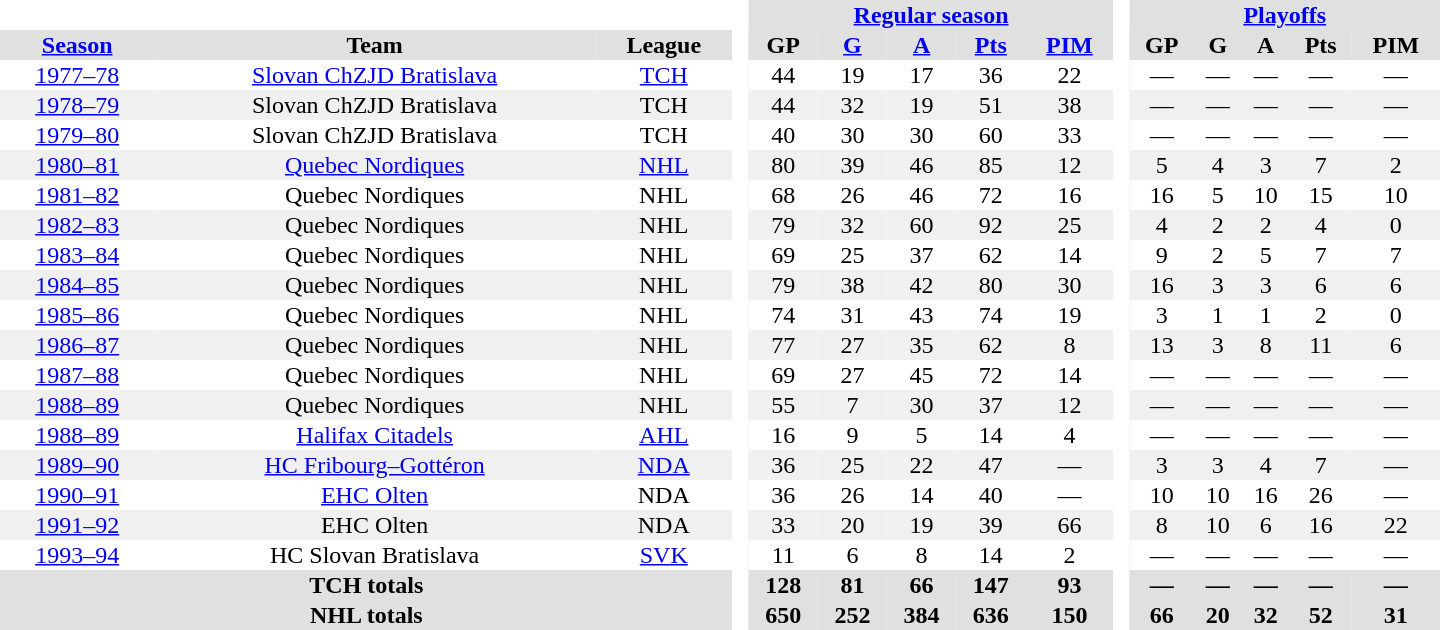<table border="0" cellpadding="1" cellspacing="0" style="text-align:center; width:60em">
<tr bgcolor="#e0e0e0">
<th colspan="3" bgcolor="#ffffff"> </th>
<th rowspan="99" bgcolor="#ffffff"> </th>
<th colspan="5"><a href='#'>Regular season</a></th>
<th rowspan="99" bgcolor="#ffffff"> </th>
<th colspan="5"><a href='#'>Playoffs</a></th>
</tr>
<tr bgcolor="#e0e0e0">
<th><a href='#'>Season</a></th>
<th>Team</th>
<th>League</th>
<th>GP</th>
<th><a href='#'>G</a></th>
<th><a href='#'>A</a></th>
<th><a href='#'>Pts</a></th>
<th><a href='#'>PIM</a></th>
<th>GP</th>
<th>G</th>
<th>A</th>
<th>Pts</th>
<th>PIM</th>
</tr>
<tr>
<td><a href='#'>1977–78</a></td>
<td><a href='#'>Slovan ChZJD Bratislava</a></td>
<td><a href='#'>TCH</a></td>
<td>44</td>
<td>19</td>
<td>17</td>
<td>36</td>
<td>22</td>
<td>—</td>
<td>—</td>
<td>—</td>
<td>—</td>
<td>—</td>
</tr>
<tr bgcolor="#f0f0f0">
<td><a href='#'>1978–79</a></td>
<td>Slovan ChZJD Bratislava</td>
<td>TCH</td>
<td>44</td>
<td>32</td>
<td>19</td>
<td>51</td>
<td>38</td>
<td>—</td>
<td>—</td>
<td>—</td>
<td>—</td>
<td>—</td>
</tr>
<tr>
<td><a href='#'>1979–80</a></td>
<td>Slovan ChZJD Bratislava</td>
<td>TCH</td>
<td>40</td>
<td>30</td>
<td>30</td>
<td>60</td>
<td>33</td>
<td>—</td>
<td>—</td>
<td>—</td>
<td>—</td>
<td>—</td>
</tr>
<tr bgcolor="#f0f0f0">
<td><a href='#'>1980–81</a></td>
<td><a href='#'>Quebec Nordiques</a></td>
<td><a href='#'>NHL</a></td>
<td>80</td>
<td>39</td>
<td>46</td>
<td>85</td>
<td>12</td>
<td>5</td>
<td>4</td>
<td>3</td>
<td>7</td>
<td>2</td>
</tr>
<tr>
<td><a href='#'>1981–82</a></td>
<td>Quebec Nordiques</td>
<td>NHL</td>
<td>68</td>
<td>26</td>
<td>46</td>
<td>72</td>
<td>16</td>
<td>16</td>
<td>5</td>
<td>10</td>
<td>15</td>
<td>10</td>
</tr>
<tr bgcolor="#f0f0f0">
<td><a href='#'>1982–83</a></td>
<td>Quebec Nordiques</td>
<td>NHL</td>
<td>79</td>
<td>32</td>
<td>60</td>
<td>92</td>
<td>25</td>
<td>4</td>
<td>2</td>
<td>2</td>
<td>4</td>
<td>0</td>
</tr>
<tr>
<td><a href='#'>1983–84</a></td>
<td>Quebec Nordiques</td>
<td>NHL</td>
<td>69</td>
<td>25</td>
<td>37</td>
<td>62</td>
<td>14</td>
<td>9</td>
<td>2</td>
<td>5</td>
<td>7</td>
<td>7</td>
</tr>
<tr bgcolor="#f0f0f0">
<td><a href='#'>1984–85</a></td>
<td>Quebec Nordiques</td>
<td>NHL</td>
<td>79</td>
<td>38</td>
<td>42</td>
<td>80</td>
<td>30</td>
<td>16</td>
<td>3</td>
<td>3</td>
<td>6</td>
<td>6</td>
</tr>
<tr>
<td><a href='#'>1985–86</a></td>
<td>Quebec Nordiques</td>
<td>NHL</td>
<td>74</td>
<td>31</td>
<td>43</td>
<td>74</td>
<td>19</td>
<td>3</td>
<td>1</td>
<td>1</td>
<td>2</td>
<td>0</td>
</tr>
<tr bgcolor="#f0f0f0">
<td><a href='#'>1986–87</a></td>
<td>Quebec Nordiques</td>
<td>NHL</td>
<td>77</td>
<td>27</td>
<td>35</td>
<td>62</td>
<td>8</td>
<td>13</td>
<td>3</td>
<td>8</td>
<td>11</td>
<td>6</td>
</tr>
<tr>
<td><a href='#'>1987–88</a></td>
<td>Quebec Nordiques</td>
<td>NHL</td>
<td>69</td>
<td>27</td>
<td>45</td>
<td>72</td>
<td>14</td>
<td>—</td>
<td>—</td>
<td>—</td>
<td>—</td>
<td>—</td>
</tr>
<tr bgcolor="#f0f0f0">
<td><a href='#'>1988–89</a></td>
<td>Quebec Nordiques</td>
<td>NHL</td>
<td>55</td>
<td>7</td>
<td>30</td>
<td>37</td>
<td>12</td>
<td>—</td>
<td>—</td>
<td>—</td>
<td>—</td>
<td>—</td>
</tr>
<tr>
<td><a href='#'>1988–89</a></td>
<td><a href='#'>Halifax Citadels</a></td>
<td><a href='#'>AHL</a></td>
<td>16</td>
<td>9</td>
<td>5</td>
<td>14</td>
<td>4</td>
<td>—</td>
<td>—</td>
<td>—</td>
<td>—</td>
<td>—</td>
</tr>
<tr bgcolor="#f0f0f0">
<td><a href='#'>1989–90</a></td>
<td><a href='#'>HC Fribourg–Gottéron</a></td>
<td><a href='#'>NDA</a></td>
<td>36</td>
<td>25</td>
<td>22</td>
<td>47</td>
<td>—</td>
<td>3</td>
<td>3</td>
<td>4</td>
<td>7</td>
<td>—</td>
</tr>
<tr>
<td><a href='#'>1990–91</a></td>
<td><a href='#'>EHC Olten</a></td>
<td>NDA</td>
<td>36</td>
<td>26</td>
<td>14</td>
<td>40</td>
<td>—</td>
<td>10</td>
<td>10</td>
<td>16</td>
<td>26</td>
<td>—</td>
</tr>
<tr bgcolor="#f0f0f0">
<td><a href='#'>1991–92</a></td>
<td>EHC Olten</td>
<td>NDA</td>
<td>33</td>
<td>20</td>
<td>19</td>
<td>39</td>
<td>66</td>
<td>8</td>
<td>10</td>
<td>6</td>
<td>16</td>
<td>22</td>
</tr>
<tr>
<td><a href='#'>1993–94</a></td>
<td>HC Slovan Bratislava</td>
<td><a href='#'>SVK</a></td>
<td>11</td>
<td>6</td>
<td>8</td>
<td>14</td>
<td>2</td>
<td>—</td>
<td>—</td>
<td>—</td>
<td>—</td>
<td>—</td>
</tr>
<tr bgcolor="#e0e0e0">
<th colspan="3">TCH totals</th>
<th>128</th>
<th>81</th>
<th>66</th>
<th>147</th>
<th>93</th>
<th>—</th>
<th>—</th>
<th>—</th>
<th>—</th>
<th>—</th>
</tr>
<tr bgcolor="#e0e0e0">
<th colspan="3">NHL totals</th>
<th>650</th>
<th>252</th>
<th>384</th>
<th>636</th>
<th>150</th>
<th>66</th>
<th>20</th>
<th>32</th>
<th>52</th>
<th>31</th>
</tr>
</table>
